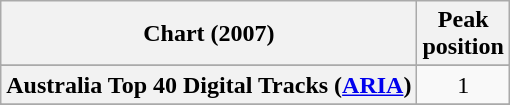<table class="wikitable sortable plainrowheaders" style="text-align:center">
<tr>
<th scope="col">Chart (2007)</th>
<th scope="col">Peak<br>position</th>
</tr>
<tr>
</tr>
<tr>
<th scope="row">Australia Top 40 Digital Tracks (<a href='#'>ARIA</a>)</th>
<td>1</td>
</tr>
<tr>
</tr>
<tr>
</tr>
<tr>
</tr>
</table>
